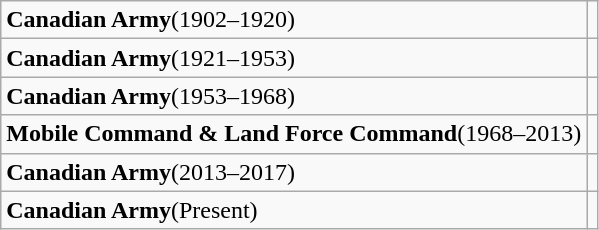<table class="wikitable">
<tr>
<td><strong>Canadian Army</strong>(1902–1920)</td>
<td></td>
</tr>
<tr>
<td><strong>Canadian Army</strong>(1921–1953)</td>
<td></td>
</tr>
<tr>
<td><strong>Canadian Army</strong>(1953–1968)</td>
<td></td>
</tr>
<tr>
<td><strong>Mobile Command & Land Force Command</strong>(1968–2013)</td>
<td></td>
</tr>
<tr>
<td><strong>Canadian Army</strong>(2013–2017)</td>
<td></td>
</tr>
<tr>
<td><strong>Canadian Army</strong>(Present)</td>
<td></td>
</tr>
</table>
